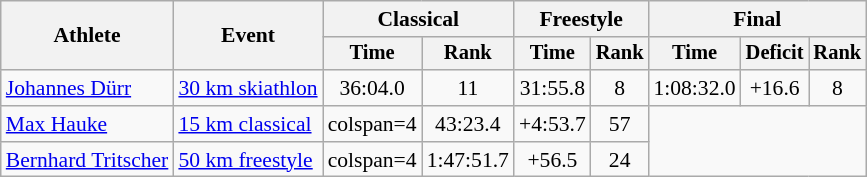<table class="wikitable" style="font-size:90%">
<tr>
<th rowspan=2>Athlete</th>
<th rowspan=2>Event</th>
<th colspan=2>Classical</th>
<th colspan=2>Freestyle</th>
<th colspan=3>Final</th>
</tr>
<tr style="font-size: 95%">
<th>Time</th>
<th>Rank</th>
<th>Time</th>
<th>Rank</th>
<th>Time</th>
<th>Deficit</th>
<th>Rank</th>
</tr>
<tr align=center>
<td align=left><a href='#'>Johannes Dürr</a></td>
<td align=left><a href='#'>30 km skiathlon</a></td>
<td>36:04.0</td>
<td>11</td>
<td>31:55.8</td>
<td>8</td>
<td>1:08:32.0</td>
<td>+16.6</td>
<td>8</td>
</tr>
<tr align=center>
<td align=left><a href='#'>Max Hauke</a></td>
<td align=left><a href='#'>15 km classical</a></td>
<td>colspan=4 </td>
<td>43:23.4</td>
<td>+4:53.7</td>
<td>57</td>
</tr>
<tr align=center>
<td align=left><a href='#'>Bernhard Tritscher</a></td>
<td align=left><a href='#'>50 km freestyle</a></td>
<td>colspan=4 </td>
<td>1:47:51.7</td>
<td>+56.5</td>
<td>24</td>
</tr>
</table>
